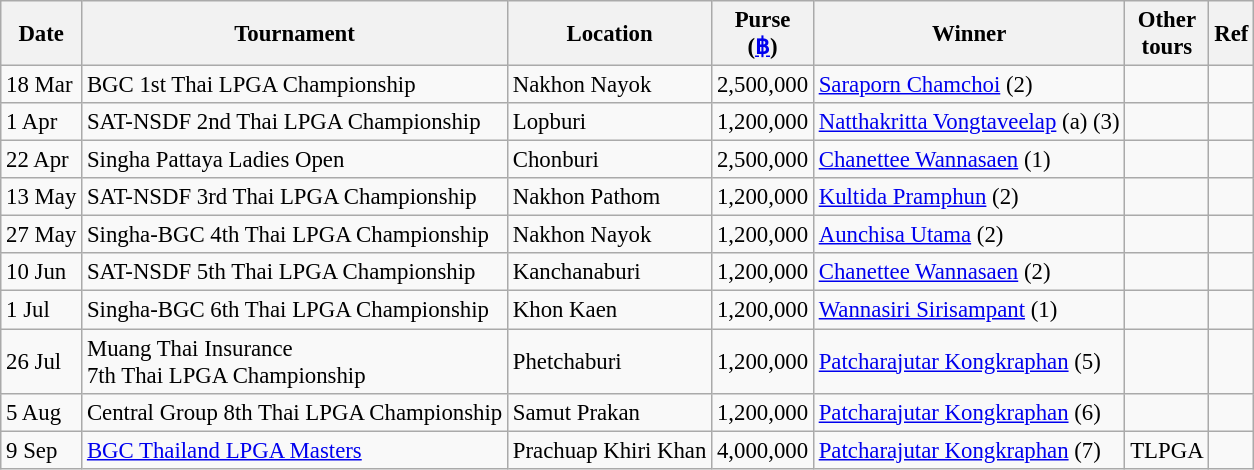<table class="wikitable" style="font-size:95%;">
<tr>
<th>Date</th>
<th>Tournament</th>
<th>Location</th>
<th>Purse<br>(<a href='#'>฿</a>)</th>
<th>Winner</th>
<th>Other<br>tours</th>
<th>Ref</th>
</tr>
<tr>
<td>18 Mar</td>
<td>BGC 1st Thai LPGA Championship</td>
<td>Nakhon Nayok</td>
<td align=right>2,500,000</td>
<td> <a href='#'>Saraporn Chamchoi</a> (2)</td>
<td></td>
<td></td>
</tr>
<tr>
<td>1 Apr</td>
<td>SAT-NSDF 2nd Thai LPGA Championship</td>
<td>Lopburi</td>
<td align=right>1,200,000</td>
<td> <a href='#'>Natthakritta Vongtaveelap</a> (a) (3)</td>
<td></td>
<td></td>
</tr>
<tr>
<td>22 Apr</td>
<td>Singha Pattaya Ladies Open</td>
<td>Chonburi</td>
<td align=right>2,500,000</td>
<td> <a href='#'>Chanettee Wannasaen</a> (1)</td>
<td></td>
<td></td>
</tr>
<tr>
<td>13 May</td>
<td>SAT-NSDF 3rd Thai LPGA Championship</td>
<td>Nakhon Pathom</td>
<td align=right>1,200,000</td>
<td> <a href='#'>Kultida Pramphun</a> (2)</td>
<td></td>
<td></td>
</tr>
<tr>
<td>27 May</td>
<td>Singha-BGC 4th Thai LPGA Championship</td>
<td>Nakhon Nayok</td>
<td align=right>1,200,000</td>
<td> <a href='#'>Aunchisa Utama</a> (2)</td>
<td></td>
<td></td>
</tr>
<tr>
<td>10 Jun</td>
<td>SAT-NSDF 5th Thai LPGA Championship</td>
<td>Kanchanaburi</td>
<td align=right>1,200,000</td>
<td> <a href='#'>Chanettee Wannasaen</a> (2)</td>
<td></td>
<td></td>
</tr>
<tr>
<td>1 Jul</td>
<td>Singha-BGC 6th Thai LPGA Championship</td>
<td>Khon Kaen</td>
<td align=right>1,200,000</td>
<td> <a href='#'>Wannasiri Sirisampant</a> (1)</td>
<td></td>
<td></td>
</tr>
<tr>
<td>26 Jul</td>
<td>Muang Thai Insurance <br>7th Thai LPGA Championship</td>
<td>Phetchaburi</td>
<td align=right>1,200,000</td>
<td> <a href='#'>Patcharajutar Kongkraphan</a> (5)</td>
<td></td>
<td></td>
</tr>
<tr>
<td>5 Aug</td>
<td>Central Group 8th Thai LPGA Championship</td>
<td>Samut Prakan</td>
<td align=right>1,200,000</td>
<td> <a href='#'>Patcharajutar Kongkraphan</a> (6)</td>
<td></td>
<td></td>
</tr>
<tr>
<td>9 Sep</td>
<td><a href='#'>BGC Thailand LPGA Masters</a></td>
<td>Prachuap Khiri Khan</td>
<td align=right>4,000,000</td>
<td> <a href='#'>Patcharajutar Kongkraphan</a> (7)</td>
<td>TLPGA</td>
<td></td>
</tr>
</table>
